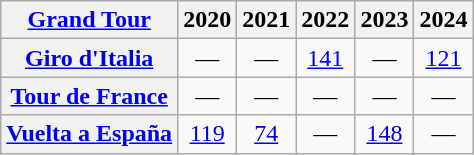<table class="wikitable plainrowheaders">
<tr>
<th scope="col"><a href='#'>Grand Tour</a></th>
<th scope="col">2020</th>
<th scope="col">2021</th>
<th scope="col">2022</th>
<th scope="col">2023</th>
<th scope="col">2024</th>
</tr>
<tr style="text-align:center;">
<th scope="row"> <a href='#'>Giro d'Italia</a></th>
<td>—</td>
<td>—</td>
<td><a href='#'>141</a></td>
<td>—</td>
<td><a href='#'>121</a></td>
</tr>
<tr style="text-align:center;">
<th scope="row"> <a href='#'>Tour de France</a></th>
<td>—</td>
<td>—</td>
<td>—</td>
<td>—</td>
<td>—</td>
</tr>
<tr style="text-align:center;">
<th scope="row"> <a href='#'>Vuelta a España</a></th>
<td><a href='#'>119</a></td>
<td><a href='#'>74</a></td>
<td>—</td>
<td><a href='#'>148</a></td>
<td>—</td>
</tr>
</table>
